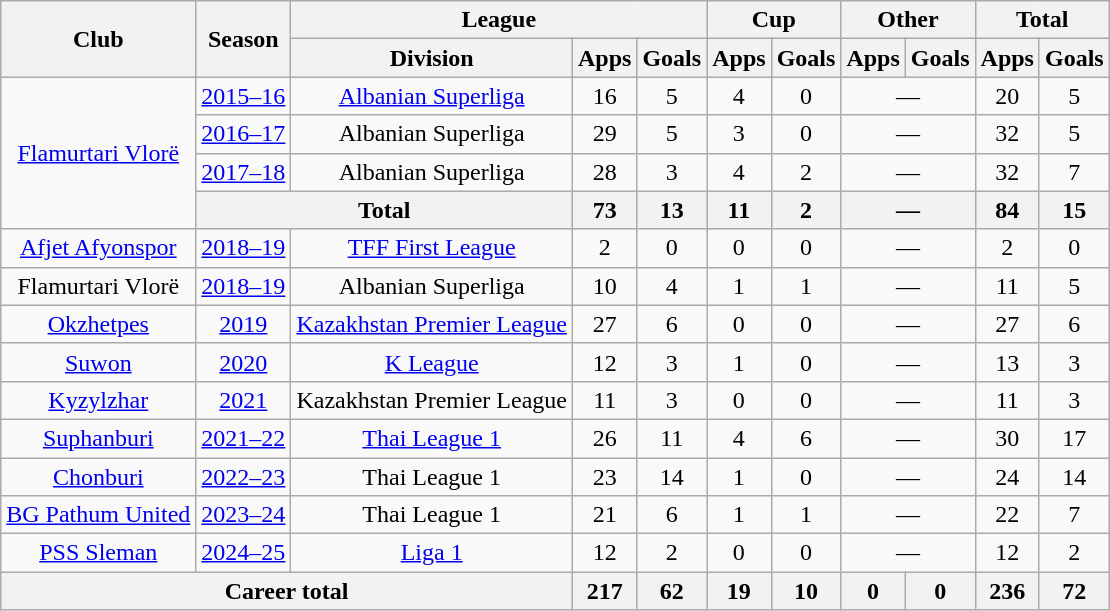<table class="wikitable" style="text-align:center">
<tr>
<th rowspan="2">Club</th>
<th rowspan="2">Season</th>
<th colspan="3">League</th>
<th colspan="2">Cup</th>
<th colspan="2">Other</th>
<th colspan="2">Total</th>
</tr>
<tr>
<th>Division</th>
<th>Apps</th>
<th>Goals</th>
<th>Apps</th>
<th>Goals</th>
<th>Apps</th>
<th>Goals</th>
<th>Apps</th>
<th>Goals</th>
</tr>
<tr>
<td rowspan="4"><a href='#'>Flamurtari Vlorë</a></td>
<td><a href='#'>2015–16</a></td>
<td rowspan="1"><a href='#'>Albanian Superliga</a></td>
<td>16</td>
<td>5</td>
<td>4</td>
<td>0</td>
<td colspan="2">—</td>
<td>20</td>
<td>5</td>
</tr>
<tr>
<td><a href='#'>2016–17</a></td>
<td>Albanian Superliga</td>
<td>29</td>
<td>5</td>
<td>3</td>
<td>0</td>
<td colspan="2">—</td>
<td>32</td>
<td>5</td>
</tr>
<tr>
<td><a href='#'>2017–18</a></td>
<td>Albanian Superliga</td>
<td>28</td>
<td>3</td>
<td>4</td>
<td>2</td>
<td colspan="2">—</td>
<td>32</td>
<td>7</td>
</tr>
<tr>
<th colspan="2">Total</th>
<th>73</th>
<th>13</th>
<th>11</th>
<th>2</th>
<th colspan="2">—</th>
<th>84</th>
<th>15</th>
</tr>
<tr>
<td rowspan="1"><a href='#'>Afjet Afyonspor</a></td>
<td><a href='#'>2018–19</a></td>
<td rowspan="1"><a href='#'>TFF First League</a></td>
<td>2</td>
<td>0</td>
<td>0</td>
<td>0</td>
<td colspan="2">—</td>
<td>2</td>
<td>0</td>
</tr>
<tr>
<td rowspan="1">Flamurtari Vlorë</td>
<td><a href='#'>2018–19</a></td>
<td rowspan="1">Albanian Superliga</td>
<td>10</td>
<td>4</td>
<td>1</td>
<td>1</td>
<td colspan="2">—</td>
<td>11</td>
<td>5</td>
</tr>
<tr>
<td rowspan="1"><a href='#'>Okzhetpes</a></td>
<td><a href='#'>2019</a></td>
<td rowspan="1"><a href='#'>Kazakhstan Premier League</a></td>
<td>27</td>
<td>6</td>
<td>0</td>
<td>0</td>
<td colspan="2">—</td>
<td>27</td>
<td>6</td>
</tr>
<tr>
<td rowspan="1"><a href='#'>Suwon</a></td>
<td><a href='#'>2020</a></td>
<td rowspan="1"><a href='#'>K League</a></td>
<td>12</td>
<td>3</td>
<td>1</td>
<td>0</td>
<td colspan="2">—</td>
<td>13</td>
<td>3</td>
</tr>
<tr>
<td rowspan="1"><a href='#'>Kyzylzhar</a></td>
<td><a href='#'>2021</a></td>
<td rowspan="1">Kazakhstan Premier League</td>
<td>11</td>
<td>3</td>
<td>0</td>
<td>0</td>
<td colspan="2">—</td>
<td>11</td>
<td>3</td>
</tr>
<tr>
<td rowspan="1"><a href='#'>Suphanburi</a></td>
<td><a href='#'>2021–22</a></td>
<td rowspan="1"><a href='#'>Thai League 1</a></td>
<td>26</td>
<td>11</td>
<td>4</td>
<td>6</td>
<td colspan="2">—</td>
<td>30</td>
<td>17</td>
</tr>
<tr>
<td rowspan="1"><a href='#'>Chonburi</a></td>
<td><a href='#'>2022–23</a></td>
<td rowspan="1">Thai League 1</td>
<td>23</td>
<td>14</td>
<td>1</td>
<td>0</td>
<td colspan="2">—</td>
<td>24</td>
<td>14</td>
</tr>
<tr>
<td rowspan="1"><a href='#'>BG Pathum United</a></td>
<td><a href='#'>2023–24</a></td>
<td rowspan="1">Thai League 1</td>
<td>21</td>
<td>6</td>
<td>1</td>
<td>1</td>
<td colspan="2">—</td>
<td>22</td>
<td>7</td>
</tr>
<tr>
<td rowspan="1"><a href='#'>PSS Sleman</a></td>
<td><a href='#'>2024–25</a></td>
<td rowspan="1"><a href='#'>Liga 1</a></td>
<td>12</td>
<td>2</td>
<td>0</td>
<td>0</td>
<td colspan="2">—</td>
<td>12</td>
<td>2</td>
</tr>
<tr>
<th colspan="3">Career total</th>
<th>217</th>
<th>62</th>
<th>19</th>
<th>10</th>
<th>0</th>
<th>0</th>
<th>236</th>
<th>72</th>
</tr>
</table>
